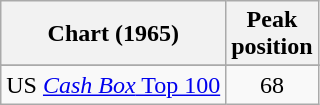<table class="wikitable sortable">
<tr>
<th scope="col">Chart (1965)</th>
<th scope="col">Peak<br>position</th>
</tr>
<tr>
</tr>
<tr>
<td align="left">US <a href='#'><em>Cash Box</em> Top 100</a></td>
<td align="center">68</td>
</tr>
</table>
